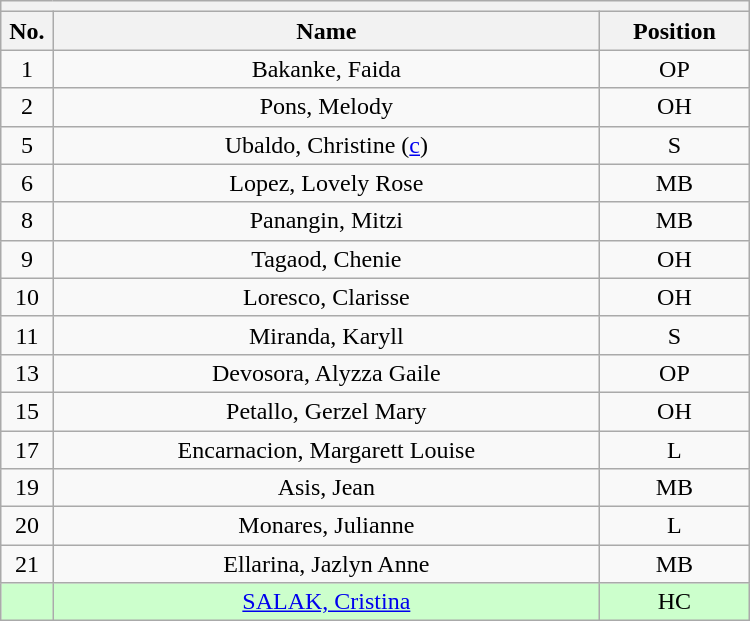<table class="wikitable mw-collapsible mw-collapsed" style="text-align:center; width:500px; border:none">
<tr>
<th style="text-align:center" colspan="3"></th>
</tr>
<tr>
<th style="width:7%">No.</th>
<th>Name</th>
<th style="width:20%">Position</th>
</tr>
<tr>
<td>1</td>
<td>Bakanke, Faida</td>
<td>OP</td>
</tr>
<tr>
<td>2</td>
<td>Pons, Melody</td>
<td>OH</td>
</tr>
<tr>
<td>5</td>
<td>Ubaldo, Christine (<a href='#'>c</a>)</td>
<td>S</td>
</tr>
<tr>
<td>6</td>
<td>Lopez, Lovely Rose</td>
<td>MB</td>
</tr>
<tr>
<td>8</td>
<td>Panangin, Mitzi</td>
<td>MB</td>
</tr>
<tr>
<td>9</td>
<td>Tagaod, Chenie</td>
<td>OH</td>
</tr>
<tr>
<td>10</td>
<td>Loresco, Clarisse</td>
<td>OH</td>
</tr>
<tr>
<td>11</td>
<td>Miranda, Karyll</td>
<td>S</td>
</tr>
<tr>
<td>13</td>
<td>Devosora, Alyzza Gaile</td>
<td>OP</td>
</tr>
<tr>
<td>15</td>
<td>Petallo, Gerzel Mary</td>
<td>OH</td>
</tr>
<tr>
<td>17</td>
<td>Encarnacion, Margarett Louise</td>
<td>L</td>
</tr>
<tr>
<td>19</td>
<td>Asis, Jean</td>
<td>MB</td>
</tr>
<tr>
<td>20</td>
<td>Monares, Julianne</td>
<td>L</td>
</tr>
<tr>
<td>21</td>
<td>Ellarina, Jazlyn Anne</td>
<td>MB</td>
</tr>
<tr bgcolor=#CCFFCC>
<td></td>
<td><a href='#'>SALAK, Cristina</a></td>
<td>HC</td>
</tr>
</table>
